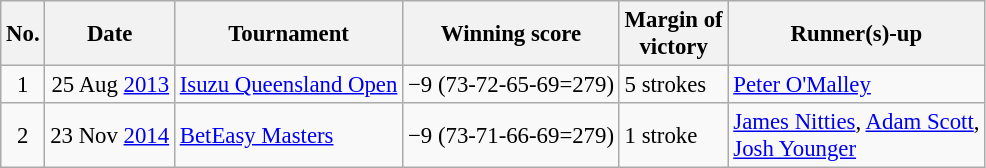<table class="wikitable" style="font-size:95%;">
<tr>
<th>No.</th>
<th>Date</th>
<th>Tournament</th>
<th>Winning score</th>
<th>Margin of<br>victory</th>
<th>Runner(s)-up</th>
</tr>
<tr>
<td align=center>1</td>
<td align=right>25 Aug <a href='#'>2013</a></td>
<td><a href='#'>Isuzu Queensland Open</a></td>
<td>−9 (73-72-65-69=279)</td>
<td>5 strokes</td>
<td> <a href='#'>Peter O'Malley</a></td>
</tr>
<tr>
<td align=center>2</td>
<td align=right>23 Nov <a href='#'>2014</a></td>
<td><a href='#'>BetEasy Masters</a></td>
<td>−9 (73-71-66-69=279)</td>
<td>1 stroke</td>
<td> <a href='#'>James Nitties</a>,  <a href='#'>Adam Scott</a>,<br> <a href='#'>Josh Younger</a></td>
</tr>
</table>
